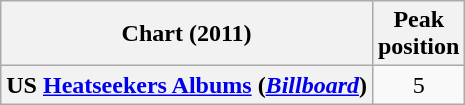<table class="wikitable plainrowheaders" style="text-align:center">
<tr>
<th scope="col">Chart (2011)</th>
<th scope="col">Peak<br>position</th>
</tr>
<tr>
<th scope="row">US <a href='#'>Heatseekers Albums</a> (<a href='#'><em>Billboard</em></a>)</th>
<td>5</td>
</tr>
</table>
